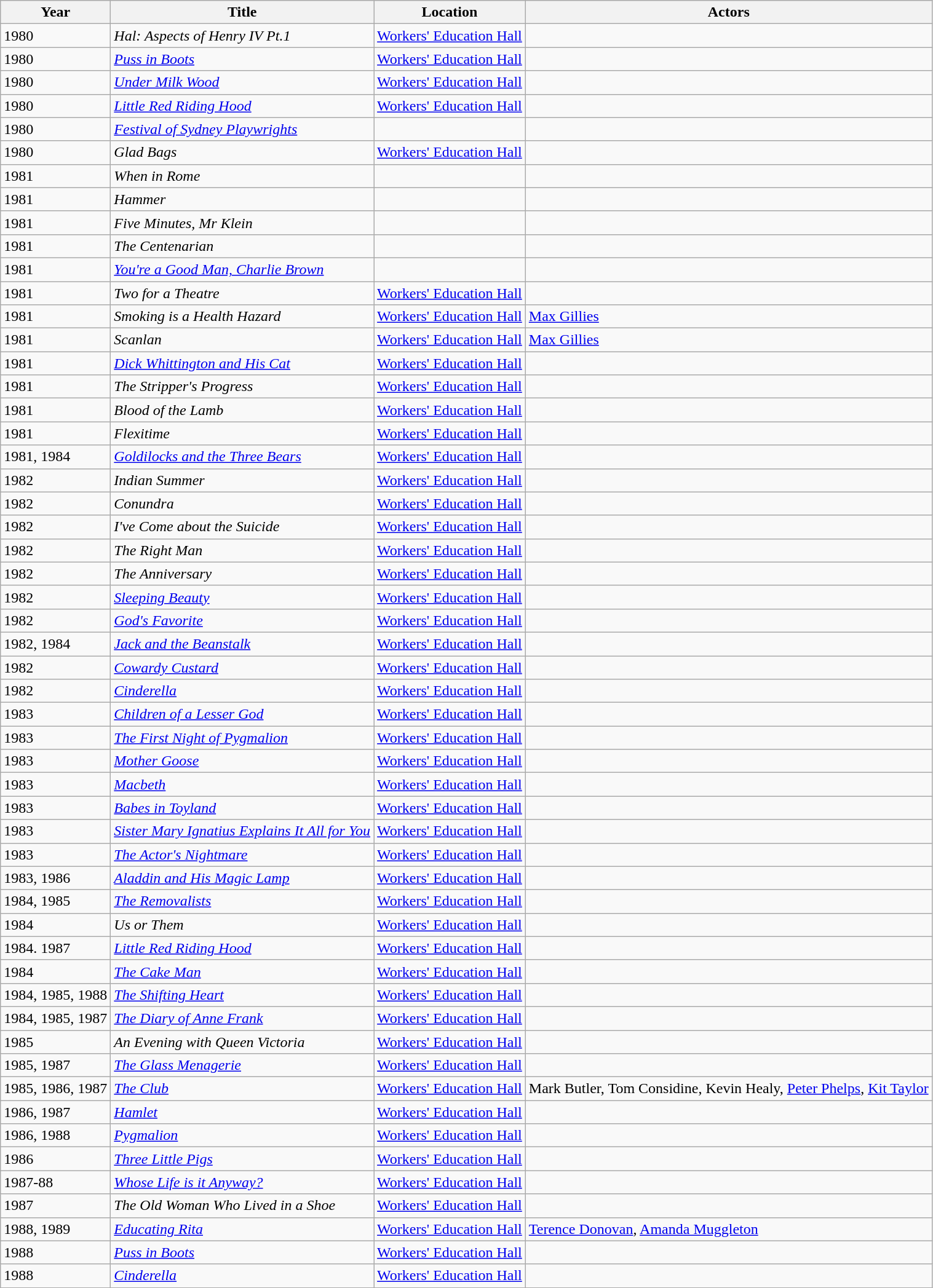<table class="wikitable">
<tr>
<th>Year</th>
<th>Title</th>
<th>Location</th>
<th>Actors</th>
</tr>
<tr>
<td>1980</td>
<td><em>Hal: Aspects of Henry IV Pt.1</em></td>
<td><a href='#'>Workers' Education Hall</a></td>
<td></td>
</tr>
<tr>
<td>1980</td>
<td><em><a href='#'>Puss in Boots</a></em></td>
<td><a href='#'>Workers' Education Hall</a></td>
<td></td>
</tr>
<tr>
<td>1980</td>
<td><em><a href='#'>Under Milk Wood</a></em></td>
<td><a href='#'>Workers' Education Hall</a></td>
<td></td>
</tr>
<tr>
<td>1980</td>
<td><em><a href='#'>Little Red Riding Hood</a></em></td>
<td><a href='#'>Workers' Education Hall</a></td>
<td></td>
</tr>
<tr>
<td>1980</td>
<td><em><a href='#'>Festival of Sydney Playwrights</a></em></td>
<td></td>
<td></td>
</tr>
<tr>
<td>1980</td>
<td><em>Glad Bags</em></td>
<td><a href='#'>Workers' Education Hall</a></td>
<td></td>
</tr>
<tr>
<td>1981</td>
<td><em>When in Rome</em></td>
<td></td>
<td></td>
</tr>
<tr>
<td>1981</td>
<td><em>Hammer</em></td>
<td></td>
<td></td>
</tr>
<tr>
<td>1981</td>
<td><em>Five Minutes, Mr Klein</em></td>
<td></td>
<td></td>
</tr>
<tr>
<td>1981</td>
<td><em>The Centenarian</em></td>
<td></td>
<td></td>
</tr>
<tr>
<td>1981</td>
<td><em><a href='#'>You're a Good Man, Charlie Brown</a></em></td>
<td></td>
<td></td>
</tr>
<tr>
<td>1981</td>
<td><em>Two for a Theatre</em></td>
<td><a href='#'>Workers' Education Hall</a></td>
<td></td>
</tr>
<tr>
<td>1981</td>
<td><em>Smoking is a Health Hazard</em></td>
<td><a href='#'>Workers' Education Hall</a></td>
<td><a href='#'>Max Gillies</a></td>
</tr>
<tr>
<td>1981</td>
<td><em>Scanlan</em></td>
<td><a href='#'>Workers' Education Hall</a></td>
<td><a href='#'>Max Gillies</a></td>
</tr>
<tr>
<td>1981</td>
<td><em><a href='#'>Dick Whittington and His Cat</a></em></td>
<td><a href='#'>Workers' Education Hall</a></td>
<td></td>
</tr>
<tr>
<td>1981</td>
<td><em>The Stripper's Progress</em></td>
<td><a href='#'>Workers' Education Hall</a></td>
<td></td>
</tr>
<tr>
<td>1981</td>
<td><em>Blood of the Lamb</em></td>
<td><a href='#'>Workers' Education Hall</a></td>
<td></td>
</tr>
<tr>
<td>1981</td>
<td><em>Flexitime</em></td>
<td><a href='#'>Workers' Education Hall</a></td>
<td></td>
</tr>
<tr>
<td>1981, 1984</td>
<td><em><a href='#'>Goldilocks and the Three Bears</a></em></td>
<td><a href='#'>Workers' Education Hall</a></td>
<td></td>
</tr>
<tr>
<td>1982</td>
<td><em>Indian Summer</em></td>
<td><a href='#'>Workers' Education Hall</a></td>
<td></td>
</tr>
<tr>
<td>1982</td>
<td><em>Conundra</em></td>
<td><a href='#'>Workers' Education Hall</a></td>
<td></td>
</tr>
<tr>
<td>1982</td>
<td><em>I've Come about the Suicide</em></td>
<td><a href='#'>Workers' Education Hall</a></td>
<td></td>
</tr>
<tr>
<td>1982</td>
<td><em>The Right Man</em></td>
<td><a href='#'>Workers' Education Hall</a></td>
<td></td>
</tr>
<tr>
<td>1982</td>
<td><em>The Anniversary</em></td>
<td><a href='#'>Workers' Education Hall</a></td>
<td></td>
</tr>
<tr>
<td>1982</td>
<td><em><a href='#'>Sleeping Beauty</a></em></td>
<td><a href='#'>Workers' Education Hall</a></td>
<td></td>
</tr>
<tr>
<td>1982</td>
<td><em><a href='#'>God's Favorite</a></em></td>
<td><a href='#'>Workers' Education Hall</a></td>
<td></td>
</tr>
<tr>
<td>1982, 1984</td>
<td><em><a href='#'>Jack and the Beanstalk</a></em></td>
<td><a href='#'>Workers' Education Hall</a></td>
<td></td>
</tr>
<tr>
<td>1982</td>
<td><em><a href='#'>Cowardy Custard</a></em></td>
<td><a href='#'>Workers' Education Hall</a></td>
<td></td>
</tr>
<tr>
<td>1982</td>
<td><em><a href='#'>Cinderella</a></em></td>
<td><a href='#'>Workers' Education Hall</a></td>
<td></td>
</tr>
<tr>
<td>1983</td>
<td><em><a href='#'>Children of a Lesser God</a></em></td>
<td><a href='#'>Workers' Education Hall</a></td>
<td></td>
</tr>
<tr>
<td>1983</td>
<td><em><a href='#'>The First Night of Pygmalion</a></em></td>
<td><a href='#'>Workers' Education Hall</a></td>
<td></td>
</tr>
<tr>
<td>1983</td>
<td><em><a href='#'>Mother Goose</a></em></td>
<td><a href='#'>Workers' Education Hall</a></td>
<td></td>
</tr>
<tr>
<td>1983</td>
<td><em><a href='#'>Macbeth</a></em></td>
<td><a href='#'>Workers' Education Hall</a></td>
<td></td>
</tr>
<tr>
<td>1983</td>
<td><em><a href='#'>Babes in Toyland</a></em></td>
<td><a href='#'>Workers' Education Hall</a></td>
<td></td>
</tr>
<tr>
<td>1983</td>
<td><em><a href='#'>Sister Mary Ignatius Explains It All for You</a></em></td>
<td><a href='#'>Workers' Education Hall</a></td>
<td></td>
</tr>
<tr>
<td>1983</td>
<td><em><a href='#'>The Actor's Nightmare</a></em></td>
<td><a href='#'>Workers' Education Hall</a></td>
<td></td>
</tr>
<tr>
<td>1983, 1986</td>
<td><em><a href='#'>Aladdin and His Magic Lamp</a></em></td>
<td><a href='#'>Workers' Education Hall</a></td>
<td></td>
</tr>
<tr>
<td>1984, 1985</td>
<td><em><a href='#'>The Removalists</a></em></td>
<td><a href='#'>Workers' Education Hall</a></td>
<td></td>
</tr>
<tr>
<td>1984</td>
<td><em>Us or Them</em></td>
<td><a href='#'>Workers' Education Hall</a></td>
<td></td>
</tr>
<tr>
<td>1984. 1987</td>
<td><em><a href='#'>Little Red Riding Hood</a></em></td>
<td><a href='#'>Workers' Education Hall</a></td>
<td></td>
</tr>
<tr>
<td>1984</td>
<td><em><a href='#'>The Cake Man</a></em></td>
<td><a href='#'>Workers' Education Hall</a></td>
<td></td>
</tr>
<tr>
<td>1984, 1985, 1988</td>
<td><em><a href='#'>The Shifting Heart</a></em></td>
<td><a href='#'>Workers' Education Hall</a></td>
<td></td>
</tr>
<tr>
<td>1984, 1985, 1987</td>
<td><em><a href='#'>The Diary of Anne Frank</a></em></td>
<td><a href='#'>Workers' Education Hall</a></td>
<td></td>
</tr>
<tr>
<td>1985</td>
<td><em>An Evening with Queen Victoria</em></td>
<td><a href='#'>Workers' Education Hall</a></td>
<td></td>
</tr>
<tr>
<td>1985, 1987</td>
<td><em><a href='#'>The Glass Menagerie</a></em></td>
<td><a href='#'>Workers' Education Hall</a></td>
<td></td>
</tr>
<tr>
<td>1985, 1986, 1987</td>
<td><em><a href='#'>The Club</a></em></td>
<td><a href='#'>Workers' Education Hall</a></td>
<td>Mark Butler, Tom Considine, Kevin Healy, <a href='#'>Peter Phelps</a>, <a href='#'>Kit Taylor</a></td>
</tr>
<tr>
<td>1986, 1987</td>
<td><em><a href='#'>Hamlet</a></em></td>
<td><a href='#'>Workers' Education Hall</a></td>
<td></td>
</tr>
<tr>
<td>1986, 1988</td>
<td><em><a href='#'>Pygmalion</a></em></td>
<td><a href='#'>Workers' Education Hall</a></td>
<td></td>
</tr>
<tr>
<td>1986</td>
<td><em><a href='#'>Three Little Pigs</a></em></td>
<td><a href='#'>Workers' Education Hall</a></td>
<td></td>
</tr>
<tr>
<td>1987-88</td>
<td><em><a href='#'>Whose Life is it Anyway?</a></em></td>
<td><a href='#'>Workers' Education Hall</a></td>
<td></td>
</tr>
<tr>
<td>1987</td>
<td><em>The Old Woman Who Lived in a Shoe</em></td>
<td><a href='#'>Workers' Education Hall</a></td>
<td></td>
</tr>
<tr>
<td>1988, 1989</td>
<td><em><a href='#'>Educating Rita</a></em></td>
<td><a href='#'>Workers' Education Hall</a></td>
<td><a href='#'>Terence Donovan</a>, <a href='#'>Amanda Muggleton</a></td>
</tr>
<tr>
<td>1988</td>
<td><em><a href='#'>Puss in Boots</a></em></td>
<td><a href='#'>Workers' Education Hall</a></td>
<td></td>
</tr>
<tr>
<td>1988</td>
<td><em><a href='#'>Cinderella</a></em></td>
<td><a href='#'>Workers' Education Hall</a></td>
<td></td>
</tr>
</table>
